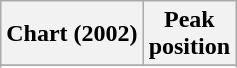<table class="wikitable sortable">
<tr>
<th>Chart (2002)</th>
<th>Peak<br>position</th>
</tr>
<tr>
</tr>
<tr>
</tr>
<tr>
</tr>
<tr>
</tr>
</table>
